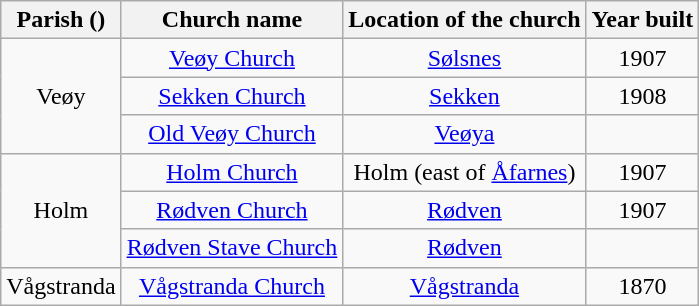<table class="wikitable" style="text-align:center">
<tr>
<th>Parish ()</th>
<th>Church name</th>
<th>Location of the church</th>
<th>Year built</th>
</tr>
<tr>
<td rowspan="3">Veøy</td>
<td><a href='#'>Veøy Church</a></td>
<td><a href='#'>Sølsnes</a></td>
<td>1907</td>
</tr>
<tr>
<td><a href='#'>Sekken Church</a></td>
<td><a href='#'>Sekken</a></td>
<td>1908</td>
</tr>
<tr>
<td><a href='#'>Old Veøy Church</a></td>
<td><a href='#'>Veøya</a></td>
<td></td>
</tr>
<tr>
<td rowspan="3">Holm</td>
<td><a href='#'>Holm Church</a></td>
<td>Holm (east of <a href='#'>Åfarnes</a>)</td>
<td>1907</td>
</tr>
<tr>
<td><a href='#'>Rødven Church</a></td>
<td><a href='#'>Rødven</a></td>
<td>1907</td>
</tr>
<tr>
<td><a href='#'>Rødven Stave Church</a></td>
<td><a href='#'>Rødven</a></td>
<td></td>
</tr>
<tr>
<td rowspan="1">Vågstranda</td>
<td><a href='#'>Vågstranda Church</a></td>
<td><a href='#'>Vågstranda</a></td>
<td>1870</td>
</tr>
</table>
